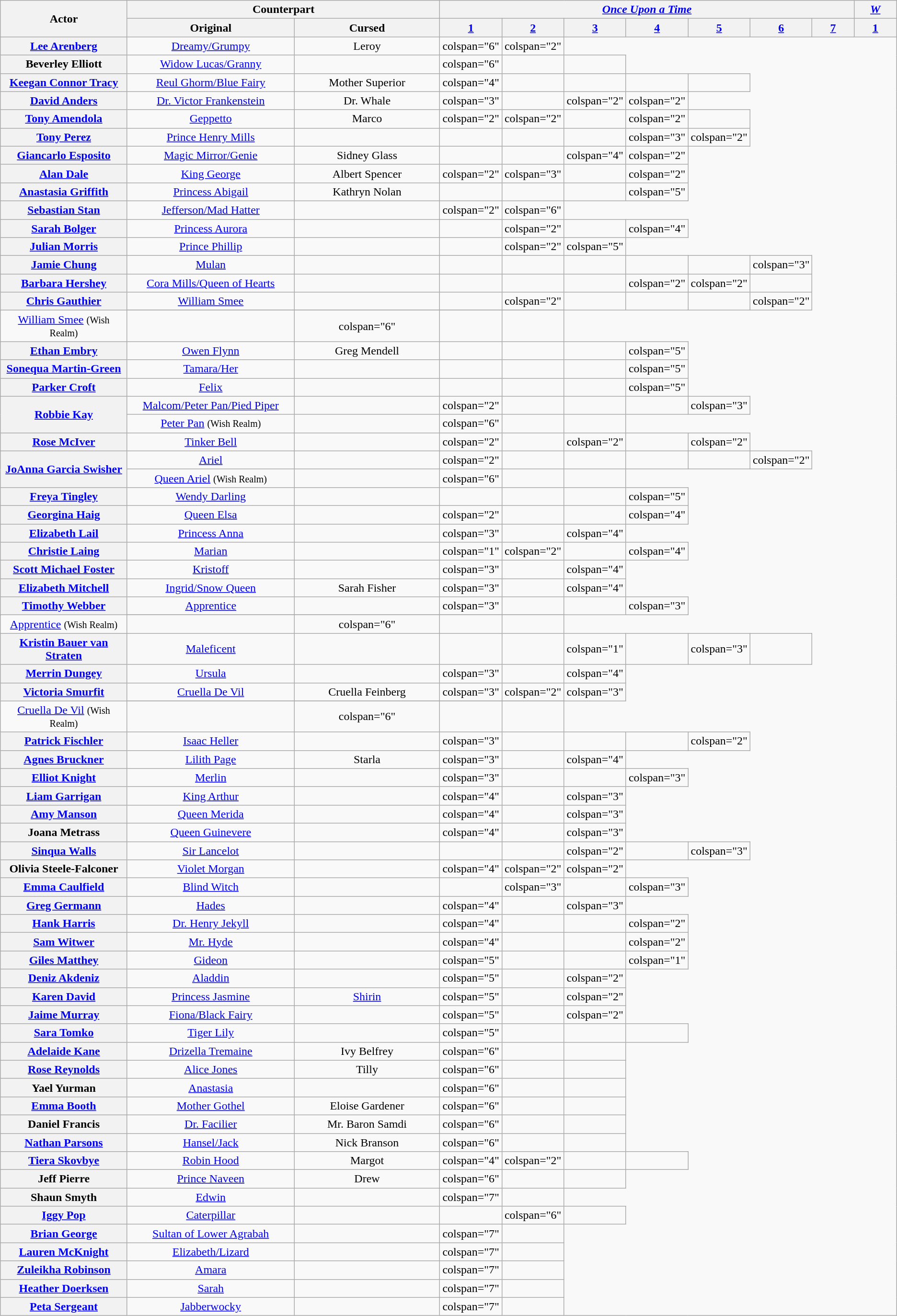<table class="wikitable" style="text-align:center;">
<tr>
<th rowspan="2" style="width:190px;">Actor</th>
<th colspan="2" style="width:470px;">Counterpart</th>
<th colspan="7"><em><a href='#'>Once Upon a Time</a></em></th>
<th><em><a href='#'>W</a></em></th>
</tr>
<tr>
<th style="width:250px;">Original</th>
<th style="width:220px;">Cursed</th>
<th style="width:60px;"><a href='#'>1</a></th>
<th style="width:60px;"><a href='#'>2</a></th>
<th style="width:60px;"><a href='#'>3</a></th>
<th style="width:60px;"><a href='#'>4</a></th>
<th style="width:60px;"><a href='#'>5</a></th>
<th style="width:60px;"><a href='#'>6</a></th>
<th style="width:60px;"><a href='#'>7</a></th>
<th style="width:60px;"><a href='#'>1</a></th>
</tr>
<tr>
<th><a href='#'>Lee Arenberg</a></th>
<td><a href='#'>Dreamy/Grumpy</a></td>
<td>Leroy</td>
<td>colspan="6" </td>
<td>colspan="2" </td>
</tr>
<tr>
<th>Beverley Elliott</th>
<td><a href='#'>Widow Lucas/Granny</a></td>
<td></td>
<td>colspan="6" </td>
<td></td>
<td></td>
</tr>
<tr>
<th><a href='#'>Keegan Connor Tracy</a></th>
<td><a href='#'>Reul Ghorm/Blue Fairy</a></td>
<td>Mother Superior</td>
<td>colspan="4" </td>
<td></td>
<td></td>
<td></td>
<td></td>
</tr>
<tr>
<th><a href='#'>David Anders</a></th>
<td><a href='#'>Dr. Victor Frankenstein</a></td>
<td>Dr. Whale</td>
<td>colspan="3" </td>
<td></td>
<td>colspan="2" </td>
<td>colspan="2" </td>
</tr>
<tr>
<th><a href='#'>Tony Amendola</a></th>
<td><a href='#'>Geppetto</a></td>
<td>Marco</td>
<td>colspan="2" </td>
<td>colspan="2" </td>
<td></td>
<td>colspan="2" </td>
<td></td>
</tr>
<tr>
<th><a href='#'>Tony Perez</a></th>
<td><a href='#'>Prince Henry Mills</a></td>
<td></td>
<td></td>
<td></td>
<td></td>
<td>colspan="3" </td>
<td>colspan="2" </td>
</tr>
<tr>
<th><a href='#'>Giancarlo Esposito</a></th>
<td><a href='#'>Magic Mirror/Genie</a></td>
<td>Sidney Glass</td>
<td></td>
<td></td>
<td>colspan="4" </td>
<td>colspan="2" </td>
</tr>
<tr>
<th><a href='#'>Alan Dale</a></th>
<td><a href='#'>King George</a></td>
<td>Albert Spencer</td>
<td>colspan="2" </td>
<td>colspan="3" </td>
<td></td>
<td>colspan="2" </td>
</tr>
<tr>
<th><a href='#'>Anastasia Griffith</a></th>
<td><a href='#'>Princess Abigail</a></td>
<td>Kathryn Nolan</td>
<td></td>
<td></td>
<td></td>
<td>colspan="5" </td>
</tr>
<tr>
<th><a href='#'>Sebastian Stan</a></th>
<td><a href='#'>Jefferson/Mad Hatter</a></td>
<td></td>
<td>colspan="2" </td>
<td>colspan="6" </td>
</tr>
<tr>
<th><a href='#'>Sarah Bolger</a></th>
<td><a href='#'>Princess Aurora</a></td>
<td></td>
<td></td>
<td>colspan="2" </td>
<td></td>
<td>colspan="4" </td>
</tr>
<tr>
<th><a href='#'>Julian Morris</a></th>
<td><a href='#'>Prince Phillip</a></td>
<td></td>
<td></td>
<td>colspan="2" </td>
<td>colspan="5" </td>
</tr>
<tr>
<th><a href='#'>Jamie Chung</a></th>
<td><a href='#'>Mulan</a></td>
<td></td>
<td></td>
<td></td>
<td></td>
<td></td>
<td></td>
<td>colspan="3" </td>
</tr>
<tr>
<th><a href='#'>Barbara Hershey</a></th>
<td><a href='#'>Cora Mills/Queen of Hearts</a></td>
<td></td>
<td></td>
<td></td>
<td></td>
<td>colspan="2" </td>
<td>colspan="2" </td>
<td></td>
</tr>
<tr>
<th rowspan="2"><a href='#'>Chris Gauthier</a></th>
<td><a href='#'>William Smee</a></td>
<td></td>
<td></td>
<td>colspan="2" </td>
<td></td>
<td></td>
<td></td>
<td>colspan="2" </td>
</tr>
<tr>
</tr>
<tr>
<td><a href='#'>William Smee</a> <small>(Wish Realm)</small></td>
<td></td>
<td>colspan="6" </td>
<td></td>
<td></td>
</tr>
<tr>
<th><a href='#'>Ethan Embry</a></th>
<td><a href='#'>Owen Flynn</a></td>
<td>Greg Mendell</td>
<td></td>
<td></td>
<td></td>
<td>colspan="5" </td>
</tr>
<tr>
<th><a href='#'>Sonequa Martin-Green</a></th>
<td><a href='#'>Tamara/Her</a></td>
<td></td>
<td></td>
<td></td>
<td></td>
<td>colspan="5" </td>
</tr>
<tr>
<th><a href='#'>Parker Croft</a></th>
<td><a href='#'>Felix</a></td>
<td></td>
<td></td>
<td></td>
<td></td>
<td>colspan="5" </td>
</tr>
<tr>
<th rowspan="2"><a href='#'>Robbie Kay</a></th>
<td><a href='#'>Malcom/Peter Pan/Pied Piper</a></td>
<td></td>
<td>colspan="2" </td>
<td></td>
<td></td>
<td></td>
<td>colspan="3" </td>
</tr>
<tr>
<td><a href='#'>Peter Pan</a> <small>(Wish Realm)</small></td>
<td></td>
<td>colspan="6" </td>
<td></td>
<td></td>
</tr>
<tr>
<th><a href='#'>Rose McIver</a></th>
<td><a href='#'>Tinker Bell</a></td>
<td></td>
<td>colspan="2" </td>
<td></td>
<td>colspan="2" </td>
<td></td>
<td>colspan="2" </td>
</tr>
<tr>
<th rowspan="2"><a href='#'>JoAnna Garcia Swisher</a></th>
<td><a href='#'>Ariel</a></td>
<td></td>
<td>colspan="2" </td>
<td></td>
<td></td>
<td></td>
<td></td>
<td>colspan="2" </td>
</tr>
<tr>
<td><a href='#'>Queen Ariel</a> <small>(Wish Realm)</small></td>
<td></td>
<td>colspan="6" </td>
<td></td>
<td></td>
</tr>
<tr>
<th><a href='#'>Freya Tingley</a></th>
<td><a href='#'>Wendy Darling</a></td>
<td></td>
<td></td>
<td></td>
<td></td>
<td>colspan="5" </td>
</tr>
<tr>
<th><a href='#'>Georgina Haig</a></th>
<td><a href='#'>Queen Elsa</a></td>
<td></td>
<td>colspan="2" </td>
<td></td>
<td></td>
<td>colspan="4"</td>
</tr>
<tr>
<th><a href='#'>Elizabeth Lail</a></th>
<td><a href='#'>Princess Anna</a></td>
<td></td>
<td>colspan="3" </td>
<td></td>
<td>colspan="4" </td>
</tr>
<tr>
<th><a href='#'>Christie Laing</a></th>
<td><a href='#'>Marian</a></td>
<td></td>
<td>colspan="1" </td>
<td>colspan="2" </td>
<td></td>
<td>colspan="4" </td>
</tr>
<tr>
<th><a href='#'>Scott Michael Foster</a></th>
<td><a href='#'>Kristoff</a></td>
<td></td>
<td>colspan="3" </td>
<td></td>
<td>colspan="4" </td>
</tr>
<tr>
<th><a href='#'>Elizabeth Mitchell</a></th>
<td><a href='#'>Ingrid/Snow Queen</a></td>
<td>Sarah Fisher</td>
<td>colspan="3" </td>
<td></td>
<td>colspan="4" </td>
</tr>
<tr>
<th rowspan="2"><a href='#'>Timothy Webber</a></th>
<td><a href='#'>Apprentice</a></td>
<td></td>
<td>colspan="3" </td>
<td></td>
<td></td>
<td>colspan="3" </td>
</tr>
<tr>
</tr>
<tr>
<td><a href='#'>Apprentice</a> <small>(Wish Realm)</small></td>
<td></td>
<td>colspan="6" </td>
<td></td>
<td></td>
</tr>
<tr>
<th><a href='#'>Kristin Bauer van Straten</a></th>
<td><a href='#'>Maleficent</a></td>
<td></td>
<td></td>
<td></td>
<td>colspan="1" </td>
<td></td>
<td>colspan="3" </td>
<td></td>
</tr>
<tr>
<th><a href='#'>Merrin Dungey</a></th>
<td><a href='#'>Ursula</a></td>
<td></td>
<td>colspan="3" </td>
<td></td>
<td>colspan="4" </td>
</tr>
<tr>
<th rowspan="2"><a href='#'>Victoria Smurfit</a></th>
<td><a href='#'>Cruella De Vil</a></td>
<td>Cruella Feinberg</td>
<td>colspan="3" </td>
<td>colspan="2" </td>
<td>colspan="3" </td>
</tr>
<tr>
</tr>
<tr>
<td><a href='#'>Cruella De Vil</a> <small>(Wish Realm)</small></td>
<td></td>
<td>colspan="6" </td>
<td></td>
<td></td>
</tr>
<tr>
<th><a href='#'>Patrick Fischler</a></th>
<td><a href='#'>Isaac Heller</a></td>
<td></td>
<td>colspan="3" </td>
<td></td>
<td></td>
<td></td>
<td>colspan="2" </td>
</tr>
<tr>
<th><a href='#'>Agnes Bruckner</a></th>
<td><a href='#'>Lilith Page</a></td>
<td>Starla</td>
<td>colspan="3" </td>
<td></td>
<td>colspan="4" </td>
</tr>
<tr>
<th><a href='#'>Elliot Knight</a></th>
<td><a href='#'>Merlin</a></td>
<td></td>
<td>colspan="3" </td>
<td></td>
<td></td>
<td>colspan="3" </td>
</tr>
<tr>
<th><a href='#'>Liam Garrigan</a></th>
<td><a href='#'>King Arthur</a></td>
<td></td>
<td>colspan="4" </td>
<td></td>
<td>colspan="3" </td>
</tr>
<tr>
<th><a href='#'>Amy Manson</a></th>
<td><a href='#'>Queen Merida</a></td>
<td></td>
<td>colspan="4" </td>
<td></td>
<td>colspan="3" </td>
</tr>
<tr>
<th>Joana Metrass</th>
<td><a href='#'>Queen Guinevere</a></td>
<td></td>
<td>colspan="4" </td>
<td></td>
<td>colspan="3" </td>
</tr>
<tr>
<th><a href='#'>Sinqua Walls</a></th>
<td><a href='#'>Sir Lancelot</a></td>
<td></td>
<td></td>
<td></td>
<td>colspan="2" </td>
<td></td>
<td>colspan="3" </td>
</tr>
<tr>
<th>Olivia Steele-Falconer</th>
<td><a href='#'>Violet Morgan</a></td>
<td></td>
<td>colspan="4" </td>
<td>colspan="2" </td>
<td>colspan="2" </td>
</tr>
<tr>
<th><a href='#'>Emma Caulfield</a></th>
<td><a href='#'>Blind Witch</a></td>
<td></td>
<td></td>
<td>colspan="3" </td>
<td></td>
<td>colspan="3" </td>
</tr>
<tr>
<th><a href='#'>Greg Germann</a></th>
<td><a href='#'>Hades</a></td>
<td></td>
<td>colspan="4" </td>
<td></td>
<td>colspan="3" </td>
</tr>
<tr>
<th><a href='#'>Hank Harris</a></th>
<td><a href='#'>Dr. Henry Jekyll</a></td>
<td></td>
<td>colspan="4" </td>
<td></td>
<td></td>
<td>colspan="2" </td>
</tr>
<tr>
<th><a href='#'>Sam Witwer</a></th>
<td><a href='#'>Mr. Hyde</a></td>
<td></td>
<td>colspan="4" </td>
<td></td>
<td></td>
<td>colspan="2" </td>
</tr>
<tr>
<th><a href='#'>Giles Matthey</a></th>
<td><a href='#'>Gideon</a></td>
<td></td>
<td>colspan="5" </td>
<td></td>
<td></td>
<td>colspan="1" </td>
</tr>
<tr>
<th><a href='#'>Deniz Akdeniz</a></th>
<td><a href='#'>Aladdin</a></td>
<td></td>
<td>colspan="5" </td>
<td></td>
<td>colspan="2" </td>
</tr>
<tr>
<th><a href='#'>Karen David</a></th>
<td><a href='#'>Princess Jasmine</a></td>
<td><a href='#'>Shirin</a></td>
<td>colspan="5" </td>
<td></td>
<td>colspan="2" </td>
</tr>
<tr>
<th><a href='#'>Jaime Murray</a></th>
<td><a href='#'>Fiona/Black Fairy</a></td>
<td></td>
<td>colspan="5" </td>
<td></td>
<td>colspan="2" </td>
</tr>
<tr>
<th><a href='#'>Sara Tomko</a></th>
<td><a href='#'>Tiger Lily</a></td>
<td></td>
<td>colspan="5" </td>
<td></td>
<td></td>
<td></td>
</tr>
<tr>
<th><a href='#'>Adelaide Kane</a></th>
<td><a href='#'>Drizella Tremaine</a></td>
<td>Ivy Belfrey</td>
<td>colspan="6" </td>
<td></td>
<td></td>
</tr>
<tr>
<th><a href='#'>Rose Reynolds</a></th>
<td><a href='#'>Alice Jones</a></td>
<td>Tilly</td>
<td>colspan="6" </td>
<td></td>
<td></td>
</tr>
<tr>
<th>Yael Yurman</th>
<td><a href='#'>Anastasia</a></td>
<td></td>
<td>colspan="6" </td>
<td></td>
<td></td>
</tr>
<tr>
<th><a href='#'>Emma Booth</a></th>
<td><a href='#'>Mother Gothel</a></td>
<td>Eloise Gardener</td>
<td>colspan="6" </td>
<td></td>
<td></td>
</tr>
<tr>
<th>Daniel Francis</th>
<td><a href='#'>Dr. Facilier</a></td>
<td>Mr. Baron Samdi</td>
<td>colspan="6" </td>
<td></td>
<td></td>
</tr>
<tr>
<th><a href='#'>Nathan Parsons</a></th>
<td><a href='#'>Hansel/Jack</a></td>
<td>Nick Branson</td>
<td>colspan="6" </td>
<td></td>
<td></td>
</tr>
<tr>
<th><a href='#'>Tiera Skovbye</a></th>
<td><a href='#'>Robin Hood</a></td>
<td>Margot</td>
<td>colspan="4" </td>
<td>colspan="2" </td>
<td></td>
<td></td>
</tr>
<tr>
<th>Jeff Pierre</th>
<td><a href='#'>Prince Naveen</a></td>
<td>Drew</td>
<td>colspan="6" </td>
<td></td>
<td></td>
</tr>
<tr>
<th>Shaun Smyth</th>
<td><a href='#'>Edwin</a></td>
<td></td>
<td>colspan="7" </td>
<td></td>
</tr>
<tr>
<th><a href='#'>Iggy Pop</a></th>
<td><a href='#'>Caterpillar</a></td>
<td></td>
<td></td>
<td>colspan="6" </td>
<td></td>
</tr>
<tr>
<th><a href='#'>Brian George</a></th>
<td><a href='#'>Sultan of Lower Agrabah</a></td>
<td></td>
<td>colspan="7" </td>
<td></td>
</tr>
<tr>
<th><a href='#'>Lauren McKnight</a></th>
<td><a href='#'>Elizabeth/Lizard</a></td>
<td></td>
<td>colspan="7" </td>
<td></td>
</tr>
<tr>
<th><a href='#'>Zuleikha Robinson</a></th>
<td><a href='#'>Amara</a></td>
<td></td>
<td>colspan="7" </td>
<td></td>
</tr>
<tr>
<th><a href='#'>Heather Doerksen</a></th>
<td><a href='#'>Sarah</a></td>
<td></td>
<td>colspan="7" </td>
<td></td>
</tr>
<tr>
<th><a href='#'>Peta Sergeant</a></th>
<td><a href='#'>Jabberwocky</a></td>
<td></td>
<td>colspan="7" </td>
<td></td>
</tr>
</table>
